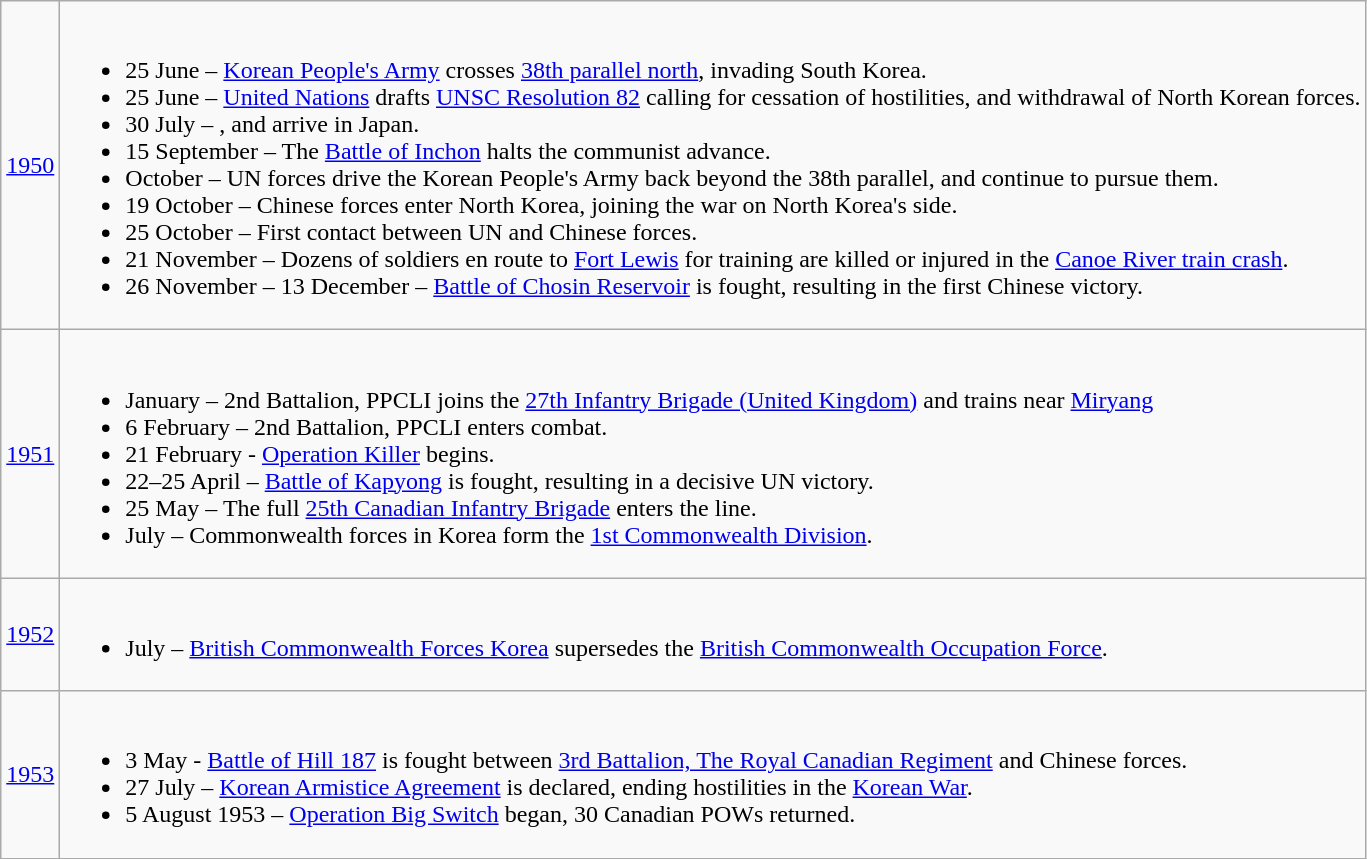<table class="wikitable">
<tr>
<td><a href='#'>1950</a></td>
<td><br><ul><li>25 June – <a href='#'>Korean People's Army</a> crosses <a href='#'>38th parallel north</a>, invading South Korea.</li><li>25 June – <a href='#'>United Nations</a> drafts <a href='#'>UNSC Resolution 82</a> calling for cessation of hostilities, and withdrawal of North Korean forces.</li><li>30 July – ,  and  arrive in Japan.</li><li>15 September – The <a href='#'>Battle of Inchon</a> halts the communist advance.</li><li>October – UN forces drive the Korean People's Army back beyond the 38th parallel, and continue to pursue them.</li><li>19 October – Chinese forces enter North Korea, joining the war on North Korea's side.</li><li>25 October – First contact between UN and Chinese forces.</li><li>21 November – Dozens of soldiers en route to <a href='#'>Fort Lewis</a> for training are killed or injured in the <a href='#'>Canoe River train crash</a>.</li><li>26 November – 13 December – <a href='#'>Battle of Chosin Reservoir</a> is fought, resulting in the first Chinese victory.</li></ul></td>
</tr>
<tr>
<td><a href='#'>1951</a></td>
<td><br><ul><li>January – 2nd Battalion, PPCLI joins the <a href='#'>27th Infantry Brigade (United Kingdom)</a> and trains near <a href='#'>Miryang</a></li><li>6 February – 2nd Battalion, PPCLI enters combat.</li><li>21 February - <a href='#'>Operation Killer</a> begins.</li><li>22–25 April – <a href='#'>Battle of Kapyong</a> is fought, resulting in a decisive UN victory.</li><li>25 May – The full <a href='#'>25th Canadian Infantry Brigade</a> enters the line.</li><li>July – Commonwealth forces in Korea form the <a href='#'>1st Commonwealth Division</a>.</li></ul></td>
</tr>
<tr>
<td><a href='#'>1952</a></td>
<td><br><ul><li>July – <a href='#'>British Commonwealth Forces Korea</a> supersedes the <a href='#'>British Commonwealth Occupation Force</a>.</li></ul></td>
</tr>
<tr>
<td><a href='#'>1953</a></td>
<td><br><ul><li>3 May - <a href='#'>Battle of Hill 187</a> is fought between <a href='#'>3rd Battalion, The Royal Canadian Regiment</a> and Chinese forces.</li><li>27 July – <a href='#'>Korean Armistice Agreement</a> is declared, ending hostilities in the <a href='#'>Korean War</a>.</li><li>5 August 1953 – <a href='#'>Operation Big Switch</a> began, 30 Canadian POWs returned.</li></ul></td>
</tr>
</table>
